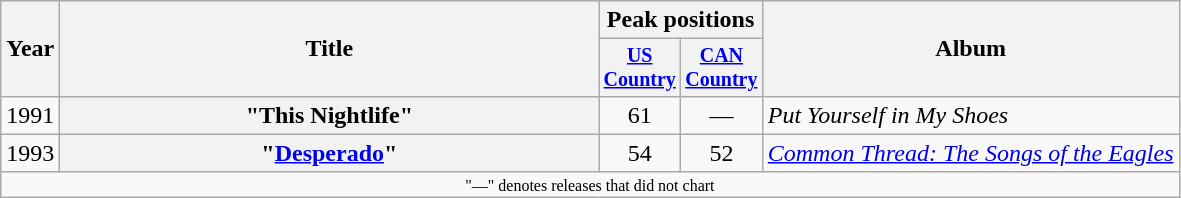<table class="wikitable plainrowheaders" style="text-align:center;">
<tr>
<th rowspan="2">Year</th>
<th rowspan="2" style="width:22em;">Title</th>
<th colspan="2">Peak positions</th>
<th rowspan="2">Album</th>
</tr>
<tr style="font-size:smaller;">
<th style="width:45px;"><a href='#'>US Country</a><br></th>
<th style="width:45px;"><a href='#'>CAN Country</a><br></th>
</tr>
<tr>
<td>1991</td>
<th scope="row">"This Nightlife"</th>
<td>61</td>
<td>—</td>
<td style="text-align:left;"><em>Put Yourself in My Shoes</em></td>
</tr>
<tr>
<td>1993</td>
<th scope="row">"<a href='#'>Desperado</a>"</th>
<td>54</td>
<td>52</td>
<td style="text-align:left;"><em><a href='#'>Common Thread: The Songs of the Eagles</a></em></td>
</tr>
<tr>
<td colspan="5" style="font-size:8pt">"—" denotes releases that did not chart</td>
</tr>
</table>
